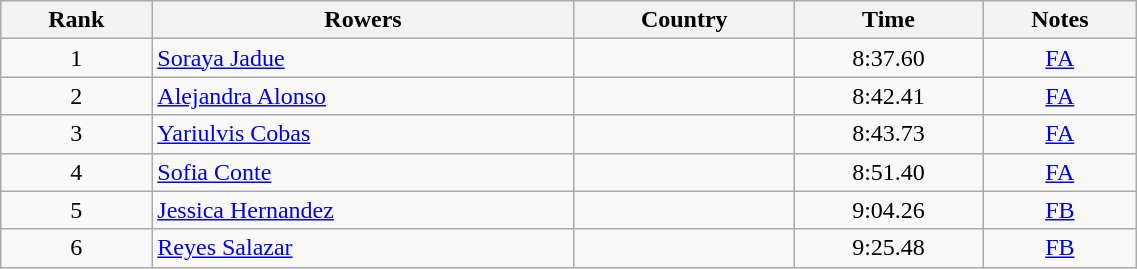<table class="wikitable" width=60% style="text-align:center">
<tr>
<th>Rank</th>
<th>Rowers</th>
<th>Country</th>
<th>Time</th>
<th>Notes</th>
</tr>
<tr>
<td>1</td>
<td align=left><a href='#'>Soraya Jadue</a></td>
<td align=left></td>
<td>8:37.60</td>
<td><a href='#'>FA</a></td>
</tr>
<tr>
<td>2</td>
<td align=left><a href='#'>Alejandra Alonso</a></td>
<td align=left></td>
<td>8:42.41</td>
<td><a href='#'>FA</a></td>
</tr>
<tr>
<td>3</td>
<td align=left><a href='#'>Yariulvis Cobas</a></td>
<td align=left></td>
<td>8:43.73</td>
<td><a href='#'>FA</a></td>
</tr>
<tr>
<td>4</td>
<td align=left><a href='#'>Sofia Conte</a></td>
<td align=left></td>
<td>8:51.40</td>
<td><a href='#'>FA</a></td>
</tr>
<tr>
<td>5</td>
<td align=left><a href='#'>Jessica Hernandez</a></td>
<td align=left></td>
<td>9:04.26</td>
<td><a href='#'>FB</a></td>
</tr>
<tr>
<td>6</td>
<td align=left><a href='#'>Reyes Salazar</a></td>
<td align=left></td>
<td>9:25.48</td>
<td><a href='#'>FB</a></td>
</tr>
</table>
